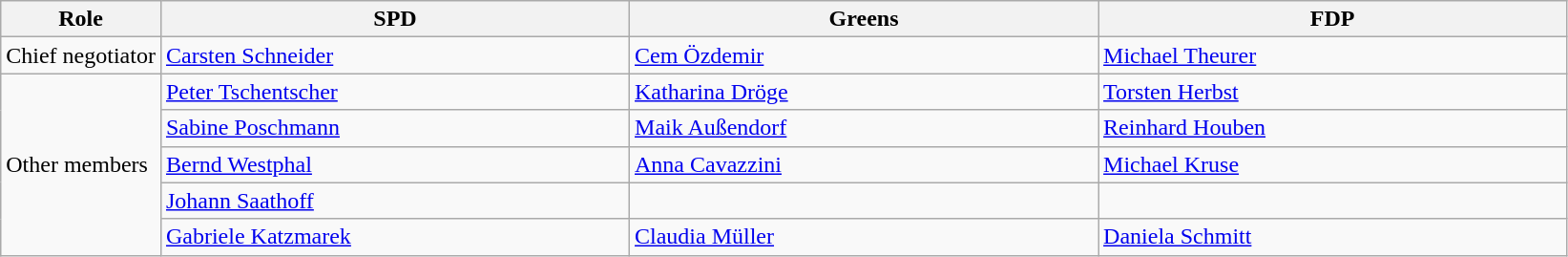<table class="wikitable">
<tr>
<th>Role</th>
<th style="width:20em">SPD</th>
<th style="width:20em">Greens</th>
<th style="width:20em">FDP</th>
</tr>
<tr>
<td>Chief negotiator</td>
<td><a href='#'>Carsten Schneider</a></td>
<td><a href='#'>Cem Özdemir</a></td>
<td><a href='#'>Michael Theurer</a></td>
</tr>
<tr>
<td rowspan="5">Other members</td>
<td><a href='#'>Peter Tschentscher</a></td>
<td><a href='#'>Katharina Dröge</a></td>
<td><a href='#'>Torsten Herbst</a></td>
</tr>
<tr>
<td><a href='#'>Sabine Poschmann</a></td>
<td><a href='#'>Maik Außendorf</a></td>
<td><a href='#'>Reinhard Houben</a></td>
</tr>
<tr>
<td><a href='#'>Bernd Westphal</a></td>
<td><a href='#'>Anna Cavazzini</a></td>
<td><a href='#'>Michael Kruse</a></td>
</tr>
<tr>
<td><a href='#'>Johann Saathoff</a></td>
<td></td>
<td></td>
</tr>
<tr>
<td><a href='#'>Gabriele Katzmarek</a></td>
<td><a href='#'>Claudia Müller</a></td>
<td><a href='#'>Daniela Schmitt</a></td>
</tr>
</table>
